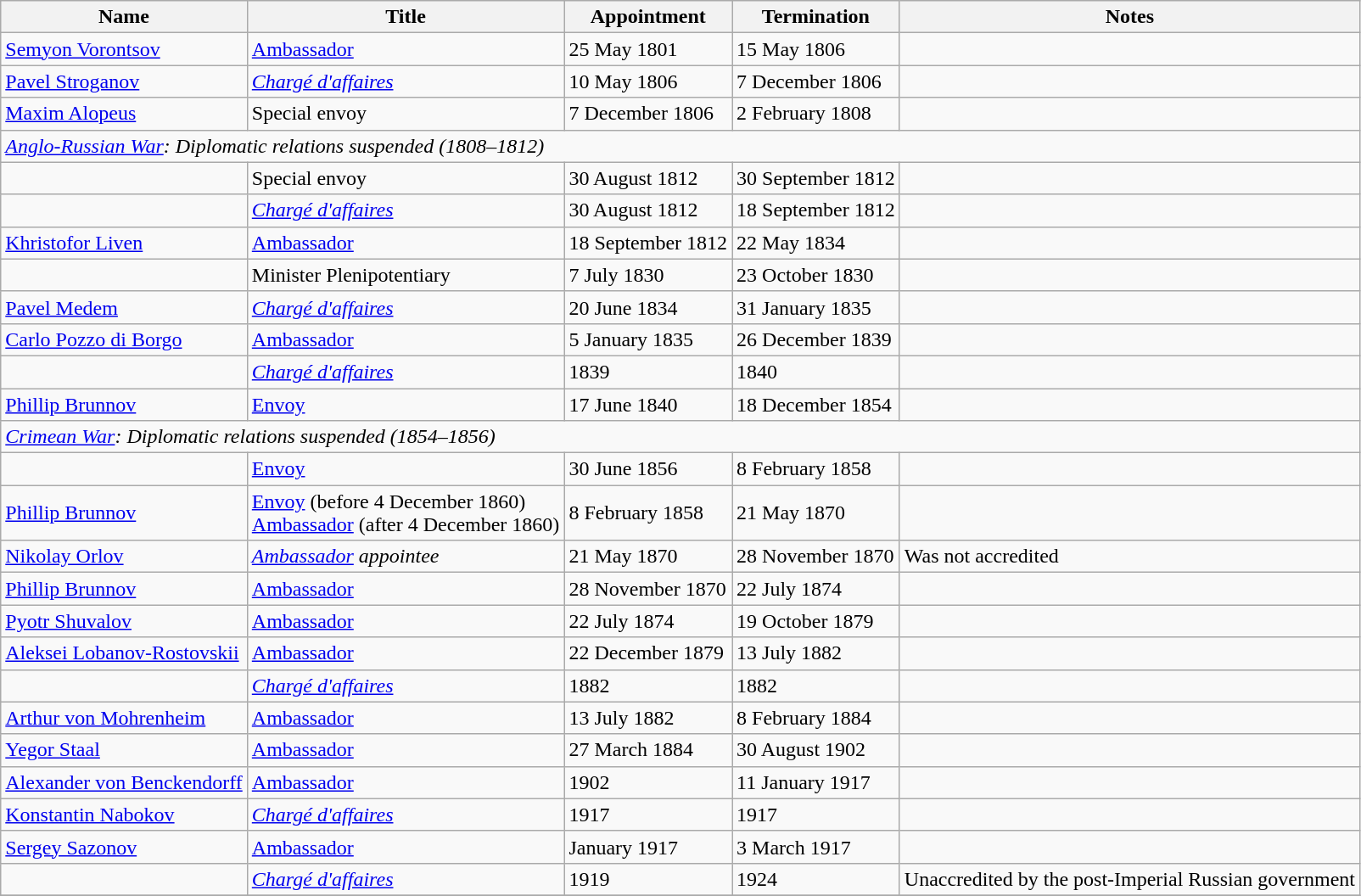<table class="wikitable">
<tr valign="middle">
<th>Name</th>
<th>Title</th>
<th>Appointment</th>
<th>Termination</th>
<th>Notes</th>
</tr>
<tr>
<td><a href='#'>Semyon Vorontsov</a></td>
<td><a href='#'>Ambassador</a></td>
<td>25 May 1801</td>
<td>15 May 1806</td>
<td></td>
</tr>
<tr>
<td><a href='#'>Pavel Stroganov</a></td>
<td><em><a href='#'>Chargé d'affaires</a></em></td>
<td>10 May 1806</td>
<td>7 December 1806</td>
<td></td>
</tr>
<tr>
<td><a href='#'>Maxim Alopeus</a></td>
<td>Special envoy</td>
<td>7 December 1806</td>
<td>2 February 1808</td>
<td></td>
</tr>
<tr>
<td colspan="5"><em><a href='#'>Anglo-Russian War</a>: Diplomatic relations suspended (1808–1812)</em></td>
</tr>
<tr>
<td></td>
<td>Special envoy</td>
<td>30 August 1812</td>
<td>30 September 1812</td>
<td></td>
</tr>
<tr>
<td></td>
<td><em><a href='#'>Chargé d'affaires</a></em></td>
<td>30 August 1812</td>
<td>18 September 1812</td>
<td></td>
</tr>
<tr>
<td><a href='#'>Khristofor Liven</a></td>
<td><a href='#'>Ambassador</a></td>
<td>18 September 1812</td>
<td>22 May 1834</td>
<td></td>
</tr>
<tr>
<td></td>
<td>Minister Plenipotentiary</td>
<td>7 July 1830</td>
<td>23 October 1830</td>
<td></td>
</tr>
<tr>
<td><a href='#'>Pavel Medem</a></td>
<td><em><a href='#'>Chargé d'affaires</a></em></td>
<td>20 June 1834</td>
<td>31 January 1835</td>
<td></td>
</tr>
<tr>
<td><a href='#'>Carlo Pozzo di Borgo</a></td>
<td><a href='#'>Ambassador</a></td>
<td>5 January 1835</td>
<td>26 December 1839</td>
<td></td>
</tr>
<tr>
<td></td>
<td><em><a href='#'>Chargé d'affaires</a></em></td>
<td>1839</td>
<td>1840</td>
<td></td>
</tr>
<tr>
<td><a href='#'>Phillip Brunnov</a></td>
<td><a href='#'>Envoy</a></td>
<td>17 June 1840</td>
<td>18 December 1854</td>
<td></td>
</tr>
<tr>
<td colspan="5"><em><a href='#'>Crimean War</a>: Diplomatic relations suspended (1854–1856)</em></td>
</tr>
<tr>
<td></td>
<td><a href='#'>Envoy</a></td>
<td>30 June 1856</td>
<td>8 February 1858</td>
<td></td>
</tr>
<tr>
<td><a href='#'>Phillip Brunnov</a></td>
<td><a href='#'>Envoy</a> (before 4 December 1860)<br><a href='#'>Ambassador</a> (after 4 December 1860)</td>
<td>8 February 1858</td>
<td>21 May 1870</td>
<td></td>
</tr>
<tr>
<td><a href='#'>Nikolay Orlov</a></td>
<td><em><a href='#'>Ambassador</a> appointee</em></td>
<td>21 May 1870</td>
<td>28 November 1870</td>
<td>Was not accredited</td>
</tr>
<tr>
<td><a href='#'>Phillip Brunnov</a></td>
<td><a href='#'>Ambassador</a></td>
<td>28 November 1870</td>
<td>22 July 1874</td>
<td></td>
</tr>
<tr>
<td><a href='#'>Pyotr Shuvalov</a></td>
<td><a href='#'>Ambassador</a></td>
<td>22 July 1874</td>
<td>19 October 1879</td>
<td></td>
</tr>
<tr>
<td><a href='#'>Aleksei Lobanov-Rostovskii</a></td>
<td><a href='#'>Ambassador</a></td>
<td>22 December 1879</td>
<td>13 July 1882</td>
<td></td>
</tr>
<tr>
<td></td>
<td><em><a href='#'>Chargé d'affaires</a></em></td>
<td>1882</td>
<td>1882</td>
<td></td>
</tr>
<tr>
<td><a href='#'>Arthur von Mohrenheim</a></td>
<td><a href='#'>Ambassador</a></td>
<td>13 July 1882</td>
<td>8 February 1884</td>
<td></td>
</tr>
<tr>
<td><a href='#'>Yegor Staal</a></td>
<td><a href='#'>Ambassador</a></td>
<td>27 March 1884</td>
<td>30 August 1902</td>
<td></td>
</tr>
<tr>
<td><a href='#'>Alexander von Benckendorff</a></td>
<td><a href='#'>Ambassador</a></td>
<td>1902</td>
<td>11 January 1917</td>
<td></td>
</tr>
<tr>
<td><a href='#'>Konstantin Nabokov</a></td>
<td><em><a href='#'>Chargé d'affaires</a></em></td>
<td>1917</td>
<td>1917</td>
<td></td>
</tr>
<tr>
<td><a href='#'>Sergey Sazonov</a></td>
<td><a href='#'>Ambassador</a></td>
<td>January 1917</td>
<td>3 March 1917</td>
<td></td>
</tr>
<tr>
<td></td>
<td><em><a href='#'>Chargé d'affaires</a></em></td>
<td>1919</td>
<td>1924</td>
<td>Unaccredited by the post-Imperial Russian government</td>
</tr>
<tr>
</tr>
</table>
